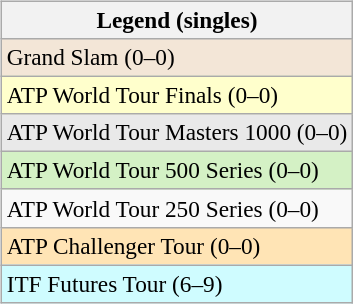<table>
<tr valign=top>
<td><br><table class=wikitable style=font-size:97%>
<tr>
<th>Legend (singles)</th>
</tr>
<tr bgcolor=f3e6d7>
<td>Grand Slam (0–0)</td>
</tr>
<tr bgcolor=ffffcc>
<td>ATP World Tour Finals (0–0)</td>
</tr>
<tr bgcolor=e9e9e9>
<td>ATP World Tour Masters 1000 (0–0)</td>
</tr>
<tr bgcolor=d4f1c5>
<td>ATP World Tour 500 Series (0–0)</td>
</tr>
<tr>
<td>ATP World Tour 250 Series (0–0)</td>
</tr>
<tr bgcolor=moccasin>
<td>ATP Challenger Tour (0–0)</td>
</tr>
<tr bgcolor=cffcff>
<td>ITF Futures Tour (6–9)</td>
</tr>
</table>
</td>
</tr>
</table>
